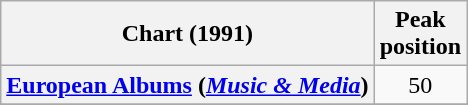<table class="wikitable sortable plainrowheaders" style="text-align:center">
<tr>
<th scope="col">Chart (1991)</th>
<th scope="col">Peak<br>position</th>
</tr>
<tr>
<th scope="row"><a href='#'>European Albums</a> (<em><a href='#'>Music & Media</a></em>)</th>
<td>50</td>
</tr>
<tr>
</tr>
<tr>
</tr>
</table>
